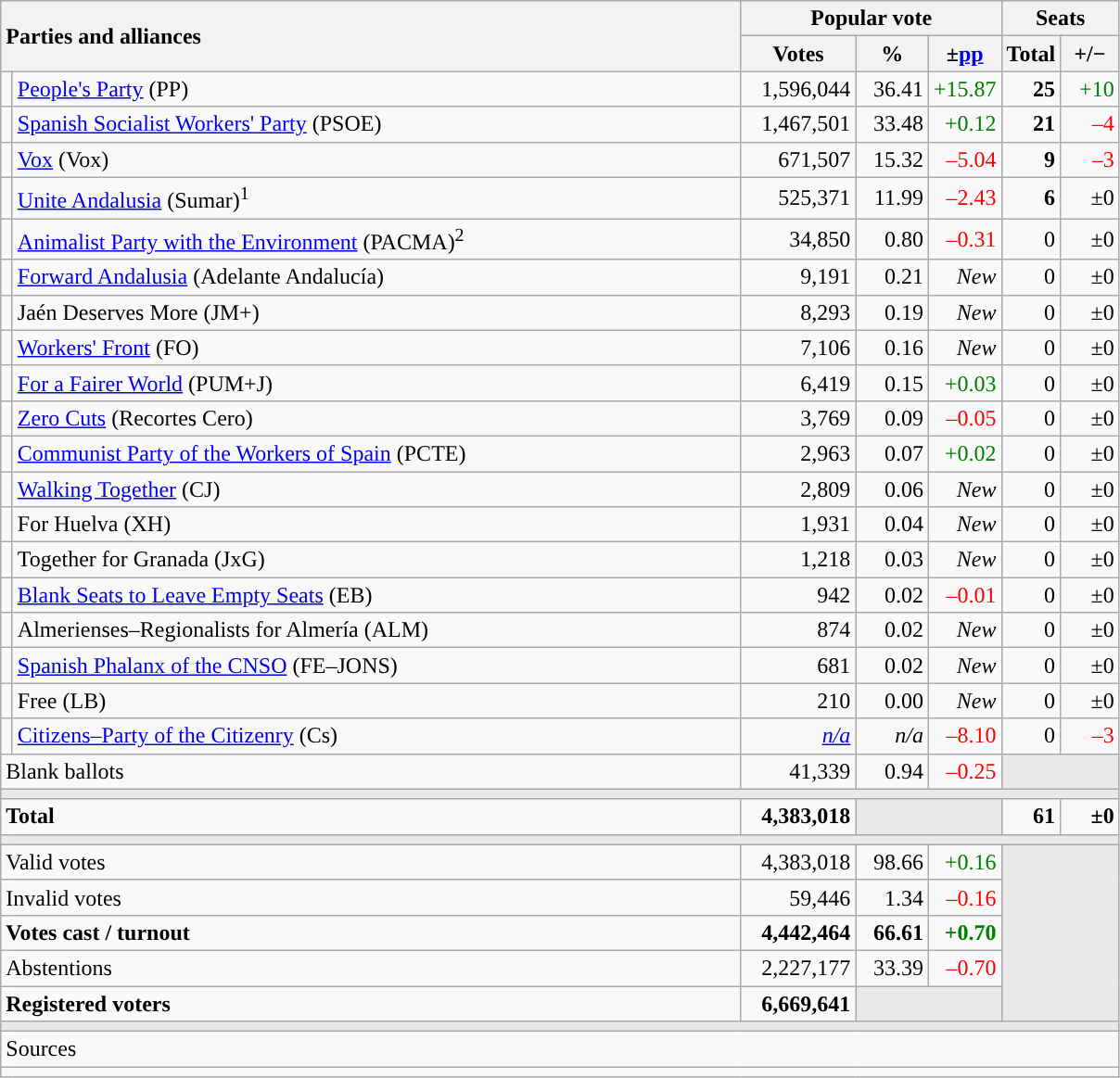<table class="wikitable" style="text-align:right;">
<tr>
<th style="text-align:left;" rowspan="2" colspan="2" width="525">Parties and alliances</th>
<th colspan="3">Popular vote</th>
<th colspan="2">Seats</th>
</tr>
<tr>
<th width="75">Votes</th>
<th width="45">%</th>
<th width="45">±<a href='#'>pp</a></th>
<th width="35">Total</th>
<th width="35">+/−</th>
</tr>
<tr>
<td width="1" style="color:inherit;background:"></td>
<td align="left"><a href='#'>People's Party</a> (PP)</td>
<td>1,596,044</td>
<td>36.41</td>
<td style="color:green;">+15.87</td>
<td><strong>25</strong></td>
<td style="color:green;">+10</td>
</tr>
<tr>
<td style="color:inherit;background:"></td>
<td align="left"><a href='#'>Spanish Socialist Workers' Party</a> (PSOE)</td>
<td>1,467,501</td>
<td>33.48</td>
<td style="color:green;">+0.12</td>
<td><strong>21</strong></td>
<td style="color:red;">–4</td>
</tr>
<tr>
<td style="color:inherit;background:"></td>
<td align="left"><a href='#'>Vox</a> (Vox)</td>
<td>671,507</td>
<td>15.32</td>
<td style="color:red;">–5.04</td>
<td><strong>9</strong></td>
<td style="color:red;">–3</td>
</tr>
<tr>
<td style="color:inherit;background:"></td>
<td align="left"><a href='#'>Unite Andalusia</a> (Sumar)<sup>1</sup></td>
<td>525,371</td>
<td>11.99</td>
<td style="color:red;">–2.43</td>
<td><strong>6</strong></td>
<td>±0</td>
</tr>
<tr>
<td style="color:inherit;background:"></td>
<td align="left"><a href='#'>Animalist Party with the Environment</a> (PACMA)<sup>2</sup></td>
<td>34,850</td>
<td>0.80</td>
<td style="color:red;">–0.31</td>
<td>0</td>
<td>±0</td>
</tr>
<tr>
<td style="color:inherit;background:"></td>
<td align="left"><a href='#'>Forward Andalusia</a> (Adelante Andalucía)</td>
<td>9,191</td>
<td>0.21</td>
<td><em>New</em></td>
<td>0</td>
<td>±0</td>
</tr>
<tr>
<td style="color:inherit;background:"></td>
<td align="left">Jaén Deserves More (JM+)</td>
<td>8,293</td>
<td>0.19</td>
<td><em>New</em></td>
<td>0</td>
<td>±0</td>
</tr>
<tr>
<td style="color:inherit;background:"></td>
<td align="left"><a href='#'>Workers' Front</a> (FO)</td>
<td>7,106</td>
<td>0.16</td>
<td><em>New</em></td>
<td>0</td>
<td>±0</td>
</tr>
<tr>
<td style="color:inherit;background:"></td>
<td align="left"><a href='#'>For a Fairer World</a> (PUM+J)</td>
<td>6,419</td>
<td>0.15</td>
<td style="color:green;">+0.03</td>
<td>0</td>
<td>±0</td>
</tr>
<tr>
<td style="color:inherit;background:"></td>
<td align="left"><a href='#'>Zero Cuts</a> (Recortes Cero)</td>
<td>3,769</td>
<td>0.09</td>
<td style="color:red;">–0.05</td>
<td>0</td>
<td>±0</td>
</tr>
<tr>
<td style="color:inherit;background:"></td>
<td align="left"><a href='#'>Communist Party of the Workers of Spain</a> (PCTE)</td>
<td>2,963</td>
<td>0.07</td>
<td style="color:green;">+0.02</td>
<td>0</td>
<td>±0</td>
</tr>
<tr>
<td style="color:inherit;background:"></td>
<td align="left"><a href='#'>Walking Together</a> (CJ)</td>
<td>2,809</td>
<td>0.06</td>
<td><em>New</em></td>
<td>0</td>
<td>±0</td>
</tr>
<tr>
<td style="color:inherit;background:"></td>
<td align="left">For Huelva (XH)</td>
<td>1,931</td>
<td>0.04</td>
<td><em>New</em></td>
<td>0</td>
<td>±0</td>
</tr>
<tr>
<td style="color:inherit;background:"></td>
<td align="left">Together for Granada (JxG)</td>
<td>1,218</td>
<td>0.03</td>
<td><em>New</em></td>
<td>0</td>
<td>±0</td>
</tr>
<tr>
<td style="color:inherit;background:"></td>
<td align="left"><a href='#'>Blank Seats to Leave Empty Seats</a> (EB)</td>
<td>942</td>
<td>0.02</td>
<td style="color:red;">–0.01</td>
<td>0</td>
<td>±0</td>
</tr>
<tr>
<td style="color:inherit;background:"></td>
<td align="left">Almerienses–Regionalists for Almería (ALM)</td>
<td>874</td>
<td>0.02</td>
<td><em>New</em></td>
<td>0</td>
<td>±0</td>
</tr>
<tr>
<td style="color:inherit;background:"></td>
<td align="left"><a href='#'>Spanish Phalanx of the CNSO</a> (FE–JONS)</td>
<td>681</td>
<td>0.02</td>
<td><em>New</em></td>
<td>0</td>
<td>±0</td>
</tr>
<tr>
<td style="color:inherit;background:"></td>
<td align="left">Free (LB)</td>
<td>210</td>
<td>0.00</td>
<td><em>New</em></td>
<td>0</td>
<td>±0</td>
</tr>
<tr>
<td style="color:inherit;background:"></td>
<td align="left"><a href='#'>Citizens–Party of the Citizenry</a> (Cs)</td>
<td><em><a href='#'>n/a</a></em></td>
<td><em>n/a</em></td>
<td style="color:red;">–8.10</td>
<td>0</td>
<td style="color:red;">–3</td>
</tr>
<tr>
<td align="left" colspan="2">Blank ballots</td>
<td>41,339</td>
<td>0.94</td>
<td style="color:red;">–0.25</td>
<td bgcolor="#E9E9E9" colspan="2"></td>
</tr>
<tr>
<td colspan="7" bgcolor="#E9E9E9"></td>
</tr>
<tr style="font-weight:bold;">
<td align="left" colspan="2">Total</td>
<td>4,383,018</td>
<td bgcolor="#E9E9E9" colspan="2"></td>
<td>61</td>
<td>±0</td>
</tr>
<tr>
<td colspan="7" bgcolor="#E9E9E9"></td>
</tr>
<tr>
<td align="left" colspan="2">Valid votes</td>
<td>4,383,018</td>
<td>98.66</td>
<td style="color:green;">+0.16</td>
<td bgcolor="#E9E9E9" colspan="2" rowspan="5"></td>
</tr>
<tr>
<td align="left" colspan="2">Invalid votes</td>
<td>59,446</td>
<td>1.34</td>
<td style="color:red;">–0.16</td>
</tr>
<tr style="font-weight:bold;">
<td align="left" colspan="2">Votes cast / turnout</td>
<td>4,442,464</td>
<td>66.61</td>
<td style="color:green;">+0.70</td>
</tr>
<tr>
<td align="left" colspan="2">Abstentions</td>
<td>2,227,177</td>
<td>33.39</td>
<td style="color:red;">–0.70</td>
</tr>
<tr style="font-weight:bold;">
<td align="left" colspan="2">Registered voters</td>
<td>6,669,641</td>
<td bgcolor="#E9E9E9" colspan="2"></td>
</tr>
<tr>
<td colspan="7" bgcolor="#E9E9E9"></td>
</tr>
<tr>
<td align="left" colspan="7">Sources</td>
</tr>
<tr>
<td colspan="7" style="text-align:left; max-width:790px;"></td>
</tr>
</table>
